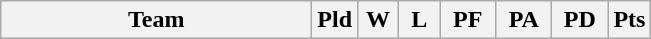<table class="wikitable" style="text-align:center;">
<tr>
<th width=200>Team</th>
<th width=20>Pld</th>
<th width=20>W</th>
<th width=20>L</th>
<th width=30>PF</th>
<th width=30>PA</th>
<th width=30>PD</th>
<th width=20>Pts</th>
</tr>
</table>
